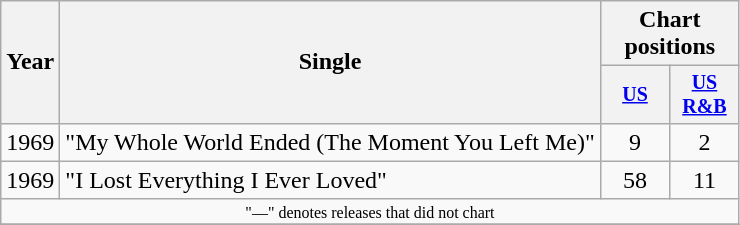<table class="wikitable" style="text-align:center;">
<tr>
<th rowspan="2">Year</th>
<th rowspan="2">Single</th>
<th colspan="2">Chart positions</th>
</tr>
<tr style="font-size:smaller;">
<th width="40"><a href='#'>US</a></th>
<th width="40"><a href='#'>US<br>R&B</a></th>
</tr>
<tr>
<td>1969</td>
<td align="left">"My Whole World Ended (The Moment You Left Me)"</td>
<td>9</td>
<td>2</td>
</tr>
<tr>
<td>1969</td>
<td align="left">"I Lost Everything I Ever Loved"</td>
<td>58</td>
<td>11</td>
</tr>
<tr>
<td align="center" colspan="6" style="font-size:8pt">"—" denotes releases that did not chart</td>
</tr>
<tr>
</tr>
</table>
